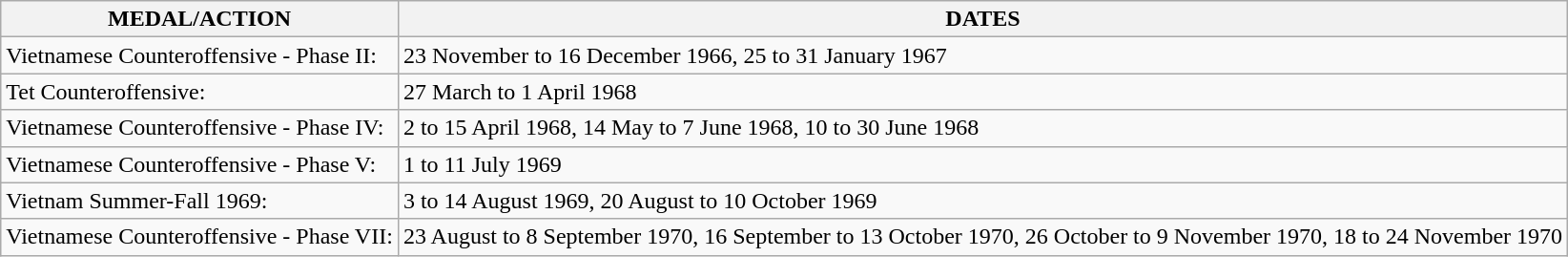<table class="wikitable">
<tr>
<th>MEDAL/ACTION</th>
<th>DATES</th>
</tr>
<tr>
<td>Vietnamese Counteroffensive - Phase II:</td>
<td>23 November to 16 December 1966, 25 to 31 January 1967</td>
</tr>
<tr>
<td>Tet Counteroffensive:</td>
<td>27 March to 1 April 1968</td>
</tr>
<tr>
<td>Vietnamese Counteroffensive - Phase IV:</td>
<td>2 to 15 April 1968, 14 May to 7 June 1968, 10 to 30 June 1968</td>
</tr>
<tr>
<td>Vietnamese Counteroffensive - Phase V:</td>
<td>1 to 11 July 1969</td>
</tr>
<tr>
<td>Vietnam Summer-Fall 1969:</td>
<td>3 to 14 August 1969, 20 August to 10 October 1969</td>
</tr>
<tr>
<td>Vietnamese Counteroffensive - Phase VII:</td>
<td>23 August to 8 September 1970, 16 September to 13 October 1970, 26 October to 9 November 1970, 18 to 24 November 1970</td>
</tr>
</table>
